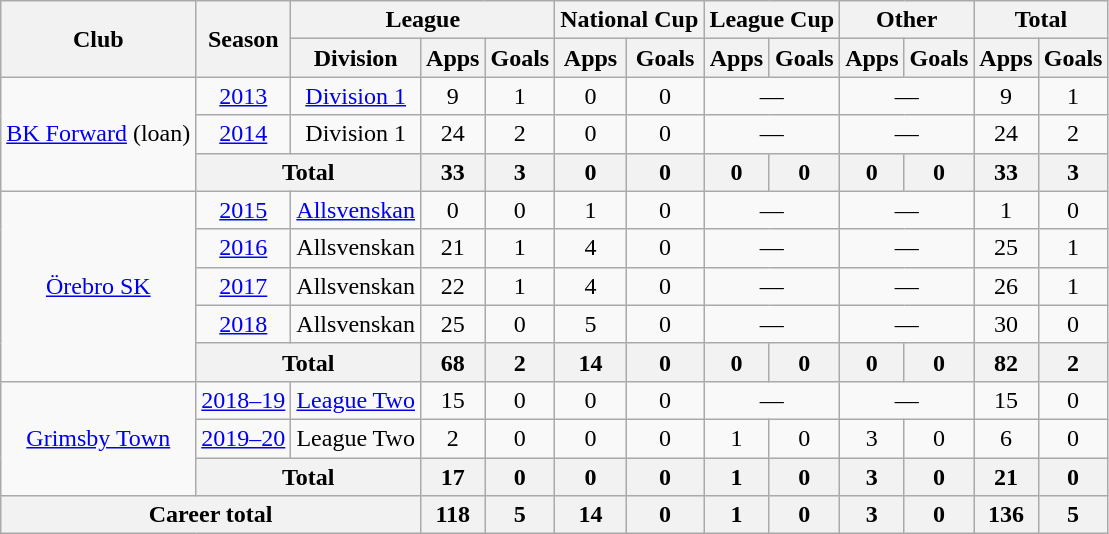<table class="wikitable" style="text-align:center">
<tr>
<th rowspan="2">Club</th>
<th rowspan="2">Season</th>
<th colspan="3">League</th>
<th colspan="2">National Cup</th>
<th colspan="2">League Cup</th>
<th colspan="2">Other</th>
<th colspan="2">Total</th>
</tr>
<tr>
<th>Division</th>
<th>Apps</th>
<th>Goals</th>
<th>Apps</th>
<th>Goals</th>
<th>Apps</th>
<th>Goals</th>
<th>Apps</th>
<th>Goals</th>
<th>Apps</th>
<th>Goals</th>
</tr>
<tr>
<td rowspan="3"><a href='#'>BK Forward</a> (loan)</td>
<td><a href='#'>2013</a></td>
<td><a href='#'>Division 1</a></td>
<td>9</td>
<td>1</td>
<td>0</td>
<td>0</td>
<td colspan="2">—</td>
<td colspan="2">—</td>
<td>9</td>
<td>1</td>
</tr>
<tr>
<td><a href='#'>2014</a></td>
<td>Division 1</td>
<td>24</td>
<td>2</td>
<td>0</td>
<td>0</td>
<td colspan="2">—</td>
<td colspan="2">—</td>
<td>24</td>
<td>2</td>
</tr>
<tr>
<th colspan="2">Total</th>
<th>33</th>
<th>3</th>
<th>0</th>
<th>0</th>
<th>0</th>
<th>0</th>
<th>0</th>
<th>0</th>
<th>33</th>
<th>3</th>
</tr>
<tr>
<td rowspan="5"><a href='#'>Örebro SK</a></td>
<td><a href='#'>2015</a></td>
<td><a href='#'>Allsvenskan</a></td>
<td>0</td>
<td>0</td>
<td>1</td>
<td>0</td>
<td colspan="2">—</td>
<td colspan="2">—</td>
<td>1</td>
<td>0</td>
</tr>
<tr>
<td><a href='#'>2016</a></td>
<td>Allsvenskan</td>
<td>21</td>
<td>1</td>
<td>4</td>
<td>0</td>
<td colspan="2">—</td>
<td colspan="2">—</td>
<td>25</td>
<td>1</td>
</tr>
<tr>
<td><a href='#'>2017</a></td>
<td>Allsvenskan</td>
<td>22</td>
<td>1</td>
<td>4</td>
<td>0</td>
<td colspan="2">—</td>
<td colspan="2">—</td>
<td>26</td>
<td>1</td>
</tr>
<tr>
<td><a href='#'>2018</a></td>
<td>Allsvenskan</td>
<td>25</td>
<td>0</td>
<td>5</td>
<td>0</td>
<td colspan="2">—</td>
<td colspan="2">—</td>
<td>30</td>
<td>0</td>
</tr>
<tr>
<th colspan="2">Total</th>
<th>68</th>
<th>2</th>
<th>14</th>
<th>0</th>
<th>0</th>
<th>0</th>
<th>0</th>
<th>0</th>
<th>82</th>
<th>2</th>
</tr>
<tr>
<td rowspan="3"><a href='#'>Grimsby Town</a></td>
<td><a href='#'>2018–19</a></td>
<td><a href='#'>League Two</a></td>
<td>15</td>
<td>0</td>
<td>0</td>
<td>0</td>
<td colspan="2">—</td>
<td colspan="2">—</td>
<td>15</td>
<td>0</td>
</tr>
<tr>
<td><a href='#'>2019–20</a></td>
<td>League Two</td>
<td>2</td>
<td>0</td>
<td>0</td>
<td>0</td>
<td>1</td>
<td>0</td>
<td>3</td>
<td>0</td>
<td>6</td>
<td>0</td>
</tr>
<tr>
<th colspan="2">Total</th>
<th>17</th>
<th>0</th>
<th>0</th>
<th>0</th>
<th>1</th>
<th>0</th>
<th>3</th>
<th>0</th>
<th>21</th>
<th>0</th>
</tr>
<tr>
<th colspan="3">Career total</th>
<th>118</th>
<th>5</th>
<th>14</th>
<th>0</th>
<th>1</th>
<th>0</th>
<th>3</th>
<th>0</th>
<th>136</th>
<th>5</th>
</tr>
</table>
